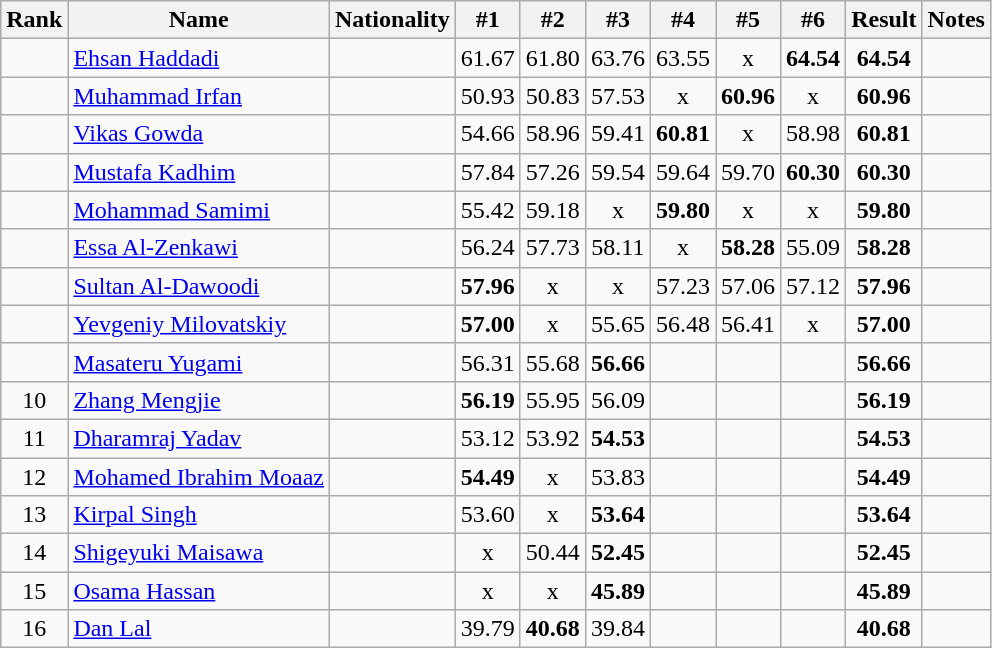<table class="wikitable sortable" style="text-align:center">
<tr>
<th>Rank</th>
<th>Name</th>
<th>Nationality</th>
<th>#1</th>
<th>#2</th>
<th>#3</th>
<th>#4</th>
<th>#5</th>
<th>#6</th>
<th>Result</th>
<th>Notes</th>
</tr>
<tr>
<td></td>
<td align=left><a href='#'>Ehsan Haddadi</a></td>
<td align=left></td>
<td>61.67</td>
<td>61.80</td>
<td>63.76</td>
<td>63.55</td>
<td>x</td>
<td><strong>64.54</strong></td>
<td><strong>64.54</strong></td>
<td></td>
</tr>
<tr>
<td></td>
<td align=left><a href='#'>Muhammad Irfan</a></td>
<td align=left></td>
<td>50.93</td>
<td>50.83</td>
<td>57.53</td>
<td>x</td>
<td><strong>60.96</strong></td>
<td>x</td>
<td><strong>60.96</strong></td>
<td></td>
</tr>
<tr>
<td></td>
<td align=left><a href='#'>Vikas Gowda</a></td>
<td align=left></td>
<td>54.66</td>
<td>58.96</td>
<td>59.41</td>
<td><strong>60.81</strong></td>
<td>x</td>
<td>58.98</td>
<td><strong>60.81</strong></td>
<td></td>
</tr>
<tr>
<td></td>
<td align=left><a href='#'>Mustafa Kadhim</a></td>
<td align=left></td>
<td>57.84</td>
<td>57.26</td>
<td>59.54</td>
<td>59.64</td>
<td>59.70</td>
<td><strong>60.30</strong></td>
<td><strong>60.30</strong></td>
<td></td>
</tr>
<tr>
<td></td>
<td align=left><a href='#'>Mohammad Samimi</a></td>
<td align=left></td>
<td>55.42</td>
<td>59.18</td>
<td>x</td>
<td><strong>59.80</strong></td>
<td>x</td>
<td>x</td>
<td><strong>59.80</strong></td>
<td></td>
</tr>
<tr>
<td></td>
<td align=left><a href='#'>Essa Al-Zenkawi</a></td>
<td align=left></td>
<td>56.24</td>
<td>57.73</td>
<td>58.11</td>
<td>x</td>
<td><strong>58.28</strong></td>
<td>55.09</td>
<td><strong>58.28</strong></td>
<td></td>
</tr>
<tr>
<td></td>
<td align=left><a href='#'>Sultan Al-Dawoodi</a></td>
<td align=left></td>
<td><strong>57.96</strong></td>
<td>x</td>
<td>x</td>
<td>57.23</td>
<td>57.06</td>
<td>57.12</td>
<td><strong>57.96</strong></td>
<td></td>
</tr>
<tr>
<td></td>
<td align=left><a href='#'>Yevgeniy Milovatskiy</a></td>
<td align=left></td>
<td><strong>57.00</strong></td>
<td>x</td>
<td>55.65</td>
<td>56.48</td>
<td>56.41</td>
<td>x</td>
<td><strong>57.00</strong></td>
<td></td>
</tr>
<tr>
<td></td>
<td align=left><a href='#'>Masateru Yugami</a></td>
<td align=left></td>
<td>56.31</td>
<td>55.68</td>
<td><strong>56.66</strong></td>
<td></td>
<td></td>
<td></td>
<td><strong>56.66</strong></td>
<td></td>
</tr>
<tr>
<td>10</td>
<td align=left><a href='#'>Zhang Mengjie</a></td>
<td align=left></td>
<td><strong>56.19</strong></td>
<td>55.95</td>
<td>56.09</td>
<td></td>
<td></td>
<td></td>
<td><strong>56.19</strong></td>
<td></td>
</tr>
<tr>
<td>11</td>
<td align=left><a href='#'>Dharamraj Yadav</a></td>
<td align=left></td>
<td>53.12</td>
<td>53.92</td>
<td><strong>54.53</strong></td>
<td></td>
<td></td>
<td></td>
<td><strong>54.53</strong></td>
<td></td>
</tr>
<tr>
<td>12</td>
<td align=left><a href='#'>Mohamed Ibrahim Moaaz</a></td>
<td align=left></td>
<td><strong>54.49</strong></td>
<td>x</td>
<td>53.83</td>
<td></td>
<td></td>
<td></td>
<td><strong>54.49</strong></td>
<td></td>
</tr>
<tr>
<td>13</td>
<td align=left><a href='#'>Kirpal Singh</a></td>
<td align=left></td>
<td>53.60</td>
<td>x</td>
<td><strong>53.64</strong></td>
<td></td>
<td></td>
<td></td>
<td><strong>53.64</strong></td>
<td></td>
</tr>
<tr>
<td>14</td>
<td align=left><a href='#'>Shigeyuki Maisawa</a></td>
<td align=left></td>
<td>x</td>
<td>50.44</td>
<td><strong>52.45</strong></td>
<td></td>
<td></td>
<td></td>
<td><strong>52.45</strong></td>
<td></td>
</tr>
<tr>
<td>15</td>
<td align=left><a href='#'>Osama Hassan</a></td>
<td align=left></td>
<td>x</td>
<td>x</td>
<td><strong>45.89</strong></td>
<td></td>
<td></td>
<td></td>
<td><strong>45.89</strong></td>
<td></td>
</tr>
<tr>
<td>16</td>
<td align=left><a href='#'>Dan Lal</a></td>
<td align=left></td>
<td>39.79</td>
<td><strong>40.68</strong></td>
<td>39.84</td>
<td></td>
<td></td>
<td></td>
<td><strong>40.68</strong></td>
<td></td>
</tr>
</table>
